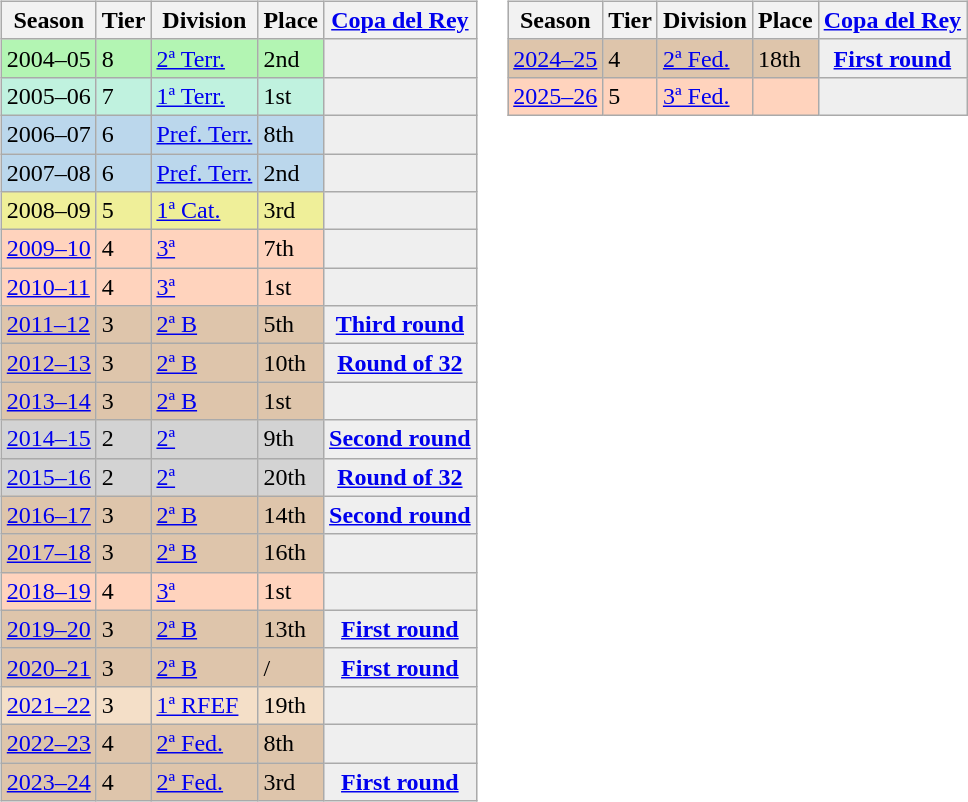<table>
<tr>
<td valign="top" width=0%><br><table class="wikitable">
<tr style="background:#f0f6fa;">
<th>Season</th>
<th>Tier</th>
<th>Division</th>
<th>Place</th>
<th><a href='#'>Copa del Rey</a></th>
</tr>
<tr>
<td style="background:#B3F5B3;">2004–05</td>
<td style="background:#B3F5B3;">8</td>
<td style="background:#B3F5B3;"><a href='#'>2ª Terr.</a></td>
<td style="background:#B3F5B3;">2nd</td>
<th style="background:#efefef;"></th>
</tr>
<tr>
<td style="background:#C0F2DF;">2005–06</td>
<td style="background:#C0F2DF;">7</td>
<td style="background:#C0F2DF;"><a href='#'>1ª Terr.</a></td>
<td style="background:#C0F2DF;">1st</td>
<th style="background:#efefef;"></th>
</tr>
<tr>
<td style="background:#BBD7EC;">2006–07</td>
<td style="background:#BBD7EC;">6</td>
<td style="background:#BBD7EC;"><a href='#'>Pref. Terr.</a></td>
<td style="background:#BBD7EC;">8th</td>
<th style="background:#efefef;"></th>
</tr>
<tr>
<td style="background:#BBD7EC;">2007–08</td>
<td style="background:#BBD7EC;">6</td>
<td style="background:#BBD7EC;"><a href='#'>Pref. Terr.</a></td>
<td style="background:#BBD7EC;">2nd</td>
<th style="background:#efefef;"></th>
</tr>
<tr>
<td style="background:#EFEF99;">2008–09</td>
<td style="background:#EFEF99;">5</td>
<td style="background:#EFEF99;"><a href='#'>1ª Cat.</a></td>
<td style="background:#EFEF99;">3rd</td>
<th style="background:#efefef;"></th>
</tr>
<tr>
<td style="background:#FFD3BD;"><a href='#'>2009–10</a></td>
<td style="background:#FFD3BD;">4</td>
<td style="background:#FFD3BD;"><a href='#'>3ª</a></td>
<td style="background:#FFD3BD;">7th</td>
<td style="background:#efefef;"></td>
</tr>
<tr>
<td style="background:#FFD3BD;"><a href='#'>2010–11</a></td>
<td style="background:#FFD3BD;">4</td>
<td style="background:#FFD3BD;"><a href='#'>3ª</a></td>
<td style="background:#FFD3BD;">1st</td>
<td style="background:#efefef;"></td>
</tr>
<tr>
<td style="background:#DEC5AB;"><a href='#'>2011–12</a></td>
<td style="background:#DEC5AB;">3</td>
<td style="background:#DEC5AB;"><a href='#'>2ª B</a></td>
<td style="background:#DEC5AB;">5th</td>
<th style="background:#efefef;"><a href='#'>Third round</a></th>
</tr>
<tr>
<td style="background:#DEC5AB;"><a href='#'>2012–13</a></td>
<td style="background:#DEC5AB;">3</td>
<td style="background:#DEC5AB;"><a href='#'>2ª B</a></td>
<td style="background:#DEC5AB;">10th</td>
<th style="background:#efefef;"><a href='#'>Round of 32</a></th>
</tr>
<tr>
<td style="background:#DEC5AB;"><a href='#'>2013–14</a></td>
<td style="background:#DEC5AB;">3</td>
<td style="background:#DEC5AB;"><a href='#'>2ª B</a></td>
<td style="background:#DEC5AB;">1st</td>
<td style="background:#efefef;"></td>
</tr>
<tr>
<td style="background:#D3D3D3;"><a href='#'>2014–15</a></td>
<td style="background:#D3D3D3;">2</td>
<td style="background:#D3D3D3;"><a href='#'>2ª</a></td>
<td style="background:#D3D3D3;">9th</td>
<th style="background:#efefef;"><a href='#'>Second round</a></th>
</tr>
<tr>
<td style="background:#D3D3D3;"><a href='#'>2015–16</a></td>
<td style="background:#D3D3D3;">2</td>
<td style="background:#D3D3D3;"><a href='#'>2ª</a></td>
<td style="background:#D3D3D3;">20th</td>
<th style="background:#efefef;"><a href='#'>Round of 32</a></th>
</tr>
<tr>
<td style="background:#DEC5AB;"><a href='#'>2016–17</a></td>
<td style="background:#DEC5AB;">3</td>
<td style="background:#DEC5AB;"><a href='#'>2ª B</a></td>
<td style="background:#DEC5AB;">14th</td>
<th style="background:#efefef;"><a href='#'>Second round</a></th>
</tr>
<tr>
<td style="background:#DEC5AB;"><a href='#'>2017–18</a></td>
<td style="background:#DEC5AB;">3</td>
<td style="background:#DEC5AB;"><a href='#'>2ª B</a></td>
<td style="background:#DEC5AB;">16th</td>
<th style="background:#efefef;"></th>
</tr>
<tr>
<td style="background:#FFD3BD;"><a href='#'>2018–19</a></td>
<td style="background:#FFD3BD;">4</td>
<td style="background:#FFD3BD;"><a href='#'>3ª</a></td>
<td style="background:#FFD3BD;">1st</td>
<th style="background:#efefef;"></th>
</tr>
<tr>
<td style="background:#DEC5AB;"><a href='#'>2019–20</a></td>
<td style="background:#DEC5AB;">3</td>
<td style="background:#DEC5AB;"><a href='#'>2ª B</a></td>
<td style="background:#DEC5AB;">13th</td>
<th style="background:#efefef;"><a href='#'>First round</a></th>
</tr>
<tr>
<td style="background:#DEC5AB;"><a href='#'>2020–21</a></td>
<td style="background:#DEC5AB;">3</td>
<td style="background:#DEC5AB;"><a href='#'>2ª B</a></td>
<td style="background:#DEC5AB;"> / </td>
<th style="background:#efefef;"><a href='#'>First round</a></th>
</tr>
<tr>
<td style="background:#F4DFC8;"><a href='#'>2021–22</a></td>
<td style="background:#F4DFC8;">3</td>
<td style="background:#F4DFC8;"><a href='#'>1ª RFEF</a></td>
<td style="background:#F4DFC8;">19th</td>
<th style="background:#efefef;"></th>
</tr>
<tr>
<td style="background:#DEC5AB;"><a href='#'>2022–23</a></td>
<td style="background:#DEC5AB;">4</td>
<td style="background:#DEC5AB;"><a href='#'>2ª Fed.</a></td>
<td style="background:#DEC5AB;">8th</td>
<th style="background:#efefef;"></th>
</tr>
<tr>
<td style="background:#DEC5AB;"><a href='#'>2023–24</a></td>
<td style="background:#DEC5AB;">4</td>
<td style="background:#DEC5AB;"><a href='#'>2ª Fed.</a></td>
<td style="background:#DEC5AB;">3rd</td>
<th style="background:#efefef;"><a href='#'>First round</a></th>
</tr>
</table>
</td>
<td valign="top" width=0%><br><table class="wikitable">
<tr style="background:#f0f6fa;">
<th>Season</th>
<th>Tier</th>
<th>Division</th>
<th>Place</th>
<th><a href='#'>Copa del Rey</a></th>
</tr>
<tr>
<td style="background:#DEC5AB;"><a href='#'>2024–25</a></td>
<td style="background:#DEC5AB;">4</td>
<td style="background:#DEC5AB;"><a href='#'>2ª Fed.</a></td>
<td style="background:#DEC5AB;">18th</td>
<th style="background:#efefef;"><a href='#'>First round</a></th>
</tr>
<tr>
<td style="background:#FFD3BD;"><a href='#'>2025–26</a></td>
<td style="background:#FFD3BD;">5</td>
<td style="background:#FFD3BD;"><a href='#'>3ª Fed.</a></td>
<td style="background:#FFD3BD;"></td>
<th style="background:#efefef;"></th>
</tr>
</table>
</td>
</tr>
</table>
